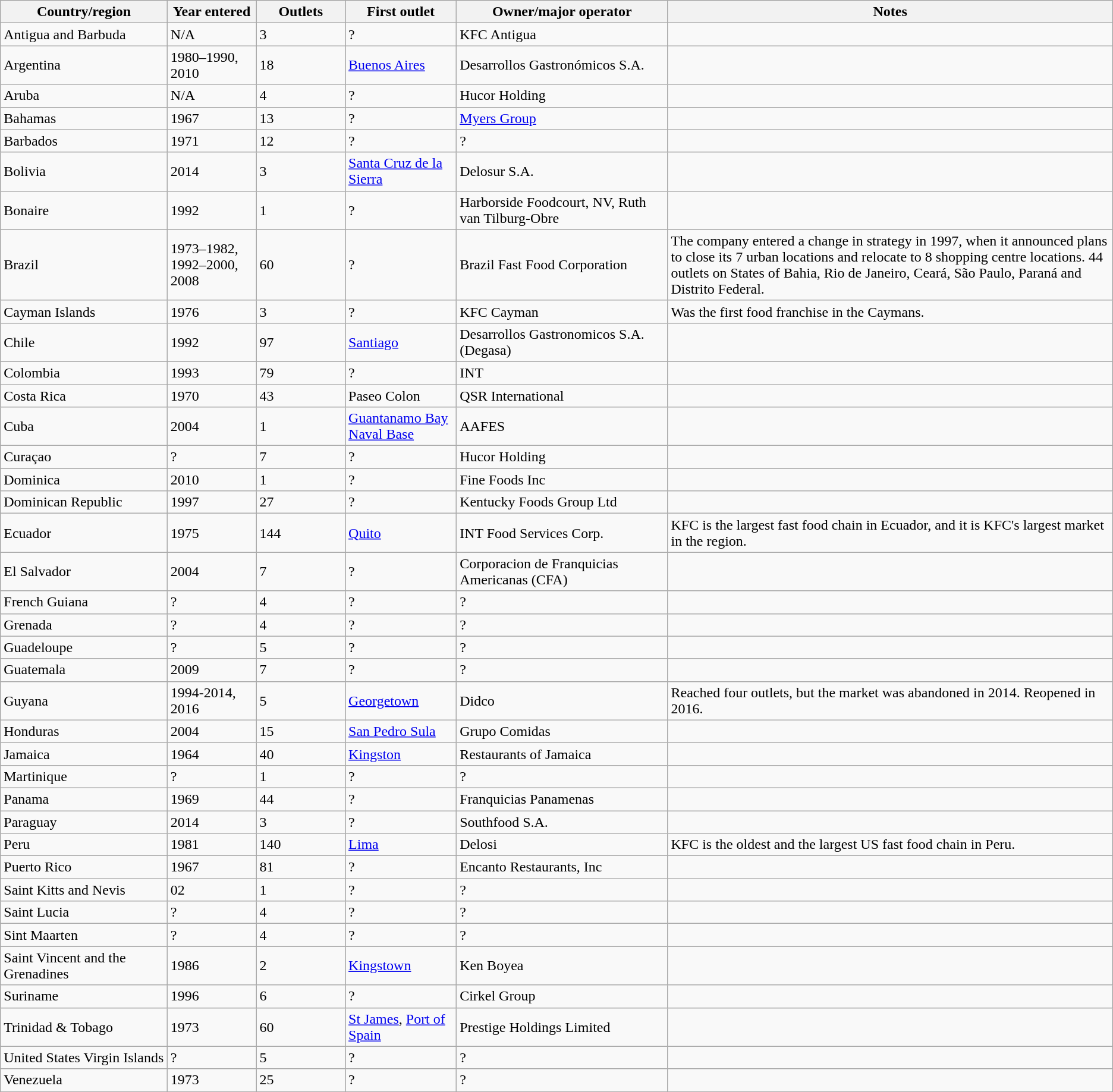<table class="wikitable sortable">
<tr>
<th style="width:15%">Country/region</th>
<th style="width:8%">Year entered</th>
<th style="width:8%">Outlets</th>
<th style="width:10%">First outlet</th>
<th style="width:19%">Owner/major operator</th>
<th style="width:40%">Notes</th>
</tr>
<tr>
<td>Antigua and Barbuda</td>
<td>N/A</td>
<td>3</td>
<td>?</td>
<td>KFC Antigua</td>
<td></td>
</tr>
<tr>
<td>Argentina</td>
<td>1980–1990, 2010</td>
<td>18</td>
<td><a href='#'>Buenos Aires</a></td>
<td>Desarrollos Gastronómicos S.A.</td>
<td></td>
</tr>
<tr>
<td>Aruba</td>
<td>N/A</td>
<td>4</td>
<td>?</td>
<td>Hucor Holding</td>
<td></td>
</tr>
<tr>
<td>Bahamas</td>
<td>1967</td>
<td>13</td>
<td>?</td>
<td><a href='#'>Myers Group</a></td>
<td></td>
</tr>
<tr>
<td>Barbados</td>
<td>1971</td>
<td>12</td>
<td>?</td>
<td>?</td>
<td></td>
</tr>
<tr>
<td>Bolivia</td>
<td>2014</td>
<td>3</td>
<td><a href='#'>Santa Cruz de la Sierra</a></td>
<td>Delosur S.A.</td>
<td></td>
</tr>
<tr>
<td>Bonaire</td>
<td>1992</td>
<td>1</td>
<td>?</td>
<td>Harborside Foodcourt, NV, Ruth van Tilburg-Obre</td>
<td></td>
</tr>
<tr>
<td>Brazil</td>
<td>1973–1982, 1992–2000, 2008</td>
<td>60</td>
<td>?</td>
<td>Brazil Fast Food Corporation</td>
<td>The company entered a change in strategy in 1997, when it announced plans to close its 7 urban locations and relocate to 8 shopping centre locations. 44 outlets on States of Bahia, Rio de Janeiro, Ceará, São Paulo, Paraná and Distrito Federal.</td>
</tr>
<tr>
<td>Cayman Islands</td>
<td>1976</td>
<td>3</td>
<td>?</td>
<td>KFC Cayman</td>
<td>Was the first food franchise in the Caymans.</td>
</tr>
<tr>
<td>Chile</td>
<td>1992</td>
<td>97</td>
<td><a href='#'>Santiago</a></td>
<td>Desarrollos Gastronomicos S.A. (Degasa)</td>
<td></td>
</tr>
<tr>
<td>Colombia</td>
<td>1993</td>
<td>79</td>
<td>?</td>
<td>INT</td>
<td></td>
</tr>
<tr>
<td>Costa Rica</td>
<td>1970</td>
<td>43</td>
<td>Paseo Colon</td>
<td>QSR International</td>
<td></td>
</tr>
<tr>
<td>Cuba</td>
<td>2004</td>
<td>1</td>
<td><a href='#'>Guantanamo Bay Naval Base</a></td>
<td>AAFES</td>
<td></td>
</tr>
<tr>
<td>Curaçao</td>
<td>?</td>
<td>7</td>
<td>?</td>
<td>Hucor Holding</td>
<td></td>
</tr>
<tr>
<td>Dominica</td>
<td>2010</td>
<td>1</td>
<td>?</td>
<td>Fine Foods Inc</td>
<td></td>
</tr>
<tr>
<td>Dominican Republic</td>
<td>1997</td>
<td>27</td>
<td>?</td>
<td>Kentucky Foods Group Ltd</td>
<td></td>
</tr>
<tr>
<td>Ecuador</td>
<td>1975</td>
<td>144</td>
<td><a href='#'>Quito</a></td>
<td>INT Food Services Corp.</td>
<td>KFC is the largest fast food chain in Ecuador, and it is KFC's largest market in the region.</td>
</tr>
<tr>
<td>El Salvador</td>
<td>2004</td>
<td>7</td>
<td>?</td>
<td>Corporacion de Franquicias Americanas (CFA)</td>
<td></td>
</tr>
<tr>
<td>French Guiana</td>
<td>?</td>
<td>4</td>
<td>?</td>
<td>?</td>
<td></td>
</tr>
<tr>
<td>Grenada</td>
<td>?</td>
<td>4</td>
<td>?</td>
<td>?</td>
<td></td>
</tr>
<tr>
<td>Guadeloupe</td>
<td>?</td>
<td>5</td>
<td>?</td>
<td>?</td>
<td></td>
</tr>
<tr>
<td>Guatemala</td>
<td>2009</td>
<td>7</td>
<td>?</td>
<td>?</td>
<td></td>
</tr>
<tr>
<td>Guyana</td>
<td>1994-2014, 2016</td>
<td>5</td>
<td><a href='#'>Georgetown</a></td>
<td>Didco</td>
<td>Reached four outlets, but the market was abandoned in 2014. Reopened in 2016.</td>
</tr>
<tr>
<td>Honduras</td>
<td>2004</td>
<td>15</td>
<td><a href='#'>San Pedro Sula</a></td>
<td>Grupo Comidas</td>
<td></td>
</tr>
<tr>
<td>Jamaica</td>
<td>1964</td>
<td>40</td>
<td><a href='#'>Kingston</a></td>
<td>Restaurants of Jamaica</td>
<td></td>
</tr>
<tr>
<td>Martinique</td>
<td>?</td>
<td>1</td>
<td>?</td>
<td>?</td>
<td></td>
</tr>
<tr>
<td>Panama</td>
<td>1969</td>
<td>44</td>
<td>?</td>
<td>Franquicias Panamenas</td>
<td></td>
</tr>
<tr>
<td>Paraguay</td>
<td>2014</td>
<td>3</td>
<td>?</td>
<td>Southfood S.A.</td>
<td></td>
</tr>
<tr>
<td>Peru</td>
<td>1981</td>
<td>140</td>
<td><a href='#'>Lima</a></td>
<td>Delosi</td>
<td>KFC is the oldest and the largest US fast food chain in Peru.</td>
</tr>
<tr>
<td>Puerto Rico</td>
<td>1967</td>
<td>81</td>
<td>?</td>
<td>Encanto Restaurants, Inc</td>
<td></td>
</tr>
<tr>
<td>Saint Kitts and Nevis</td>
<td>02</td>
<td>1</td>
<td>?</td>
<td>?</td>
<td></td>
</tr>
<tr>
<td>Saint Lucia</td>
<td>?</td>
<td>4</td>
<td>?</td>
<td>?</td>
<td></td>
</tr>
<tr>
<td>Sint Maarten</td>
<td>?</td>
<td>4</td>
<td>?</td>
<td>?</td>
<td></td>
</tr>
<tr>
<td>Saint Vincent and the Grenadines</td>
<td>1986</td>
<td>2</td>
<td><a href='#'>Kingstown</a></td>
<td>Ken Boyea</td>
<td></td>
</tr>
<tr>
<td>Suriname</td>
<td>1996</td>
<td>6</td>
<td>?</td>
<td>Cirkel Group</td>
<td></td>
</tr>
<tr>
<td>Trinidad & Tobago</td>
<td>1973</td>
<td>60</td>
<td><a href='#'>St James</a>, <a href='#'>Port of Spain</a></td>
<td>Prestige Holdings Limited</td>
<td></td>
</tr>
<tr>
<td>United States Virgin Islands</td>
<td>?</td>
<td>5</td>
<td>?</td>
<td>?</td>
<td></td>
</tr>
<tr>
<td>Venezuela</td>
<td>1973</td>
<td>25</td>
<td>?</td>
<td>?</td>
<td></td>
</tr>
</table>
